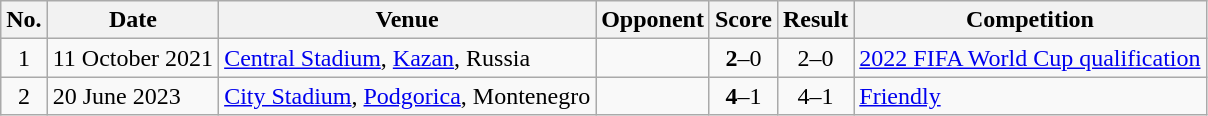<table class="wikitable sortable">
<tr>
<th scope="col">No.</th>
<th scope="col">Date</th>
<th scope="col">Venue</th>
<th scope="col">Opponent</th>
<th scope="col">Score</th>
<th scope="col">Result</th>
<th scope="col">Competition</th>
</tr>
<tr>
<td align=center>1</td>
<td>11 October 2021</td>
<td><a href='#'>Central Stadium</a>, <a href='#'>Kazan</a>, Russia</td>
<td></td>
<td align=center><strong>2</strong>–0</td>
<td align=center>2–0</td>
<td><a href='#'>2022 FIFA World Cup qualification</a></td>
</tr>
<tr>
<td align=center>2</td>
<td>20 June 2023</td>
<td><a href='#'>City Stadium</a>, <a href='#'>Podgorica</a>, Montenegro</td>
<td></td>
<td align=center><strong>4</strong>–1</td>
<td align=center>4–1</td>
<td><a href='#'>Friendly</a></td>
</tr>
</table>
